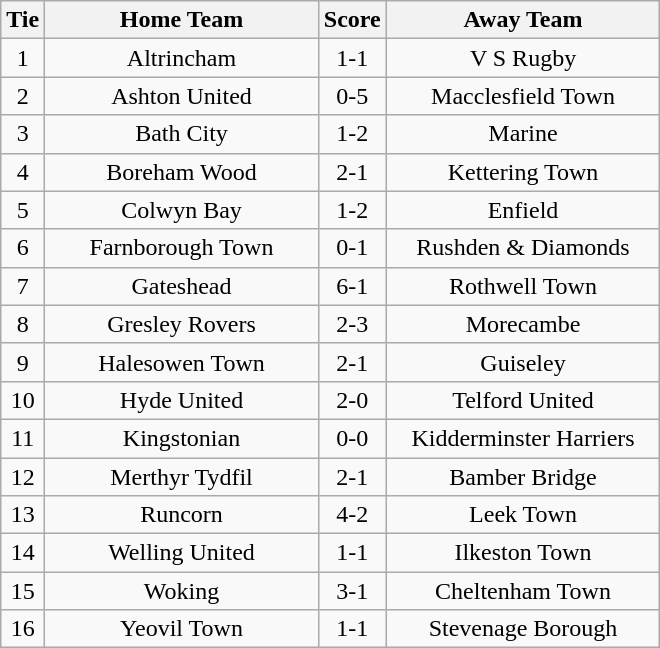<table class="wikitable" style="text-align:center;">
<tr>
<th width=20>Tie</th>
<th width=175>Home Team</th>
<th width=20>Score</th>
<th width=175>Away Team</th>
</tr>
<tr>
<td>1</td>
<td>Altrincham</td>
<td>1-1</td>
<td>V S Rugby</td>
</tr>
<tr>
<td>2</td>
<td>Ashton United</td>
<td>0-5</td>
<td>Macclesfield Town</td>
</tr>
<tr>
<td>3</td>
<td>Bath City</td>
<td>1-2</td>
<td>Marine</td>
</tr>
<tr>
<td>4</td>
<td>Boreham Wood</td>
<td>2-1</td>
<td>Kettering Town</td>
</tr>
<tr>
<td>5</td>
<td>Colwyn Bay</td>
<td>1-2</td>
<td>Enfield</td>
</tr>
<tr>
<td>6</td>
<td>Farnborough Town</td>
<td>0-1</td>
<td>Rushden & Diamonds</td>
</tr>
<tr>
<td>7</td>
<td>Gateshead</td>
<td>6-1</td>
<td>Rothwell Town</td>
</tr>
<tr>
<td>8</td>
<td>Gresley Rovers</td>
<td>2-3</td>
<td>Morecambe</td>
</tr>
<tr>
<td>9</td>
<td>Halesowen Town</td>
<td>2-1</td>
<td>Guiseley</td>
</tr>
<tr>
<td>10</td>
<td>Hyde United</td>
<td>2-0</td>
<td>Telford United</td>
</tr>
<tr>
<td>11</td>
<td>Kingstonian</td>
<td>0-0</td>
<td>Kidderminster Harriers</td>
</tr>
<tr>
<td>12</td>
<td>Merthyr Tydfil</td>
<td>2-1</td>
<td>Bamber Bridge</td>
</tr>
<tr>
<td>13</td>
<td>Runcorn</td>
<td>4-2</td>
<td>Leek Town</td>
</tr>
<tr>
<td>14</td>
<td>Welling United</td>
<td>1-1</td>
<td>Ilkeston Town</td>
</tr>
<tr>
<td>15</td>
<td>Woking</td>
<td>3-1</td>
<td>Cheltenham Town</td>
</tr>
<tr>
<td>16</td>
<td>Yeovil Town</td>
<td>1-1</td>
<td>Stevenage Borough</td>
</tr>
</table>
